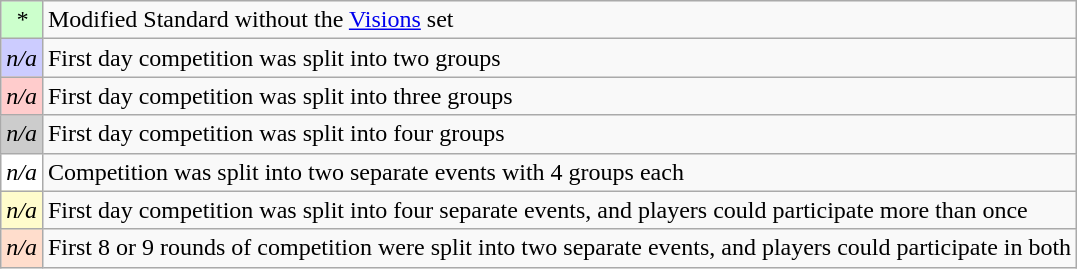<table class="wikitable">
<tr>
<td align=center style="background-color:#CCFFCC"><em>*</em></td>
<td>Modified Standard without the <a href='#'>Visions</a> set</td>
</tr>
<tr>
<td align=center style="background-color:#CCCCFF"><em>n/a</em></td>
<td>First day competition was split into two groups</td>
</tr>
<tr>
<td align=center style="background-color:#FFCCCC"><em>n/a</em></td>
<td>First day competition was split into three groups</td>
</tr>
<tr>
<td align=center style="background-color:#CCCCCC"><em>n/a</em></td>
<td>First day competition was split into four groups</td>
</tr>
<tr>
<td align=center style="background-color:#FFFFFF"><em>n/a</em></td>
<td>Competition was split into two separate events with 4 groups each</td>
</tr>
<tr>
<td align=center style="background-color:#FFFCCC"><em>n/a</em></td>
<td>First day competition was split into four separate events, and players could participate more than once</td>
</tr>
<tr>
<td align=center style="background-color:#FFDDCC"><em>n/a</em></td>
<td>First 8 or 9 rounds of competition were split into two separate events, and players could participate in both</td>
</tr>
</table>
